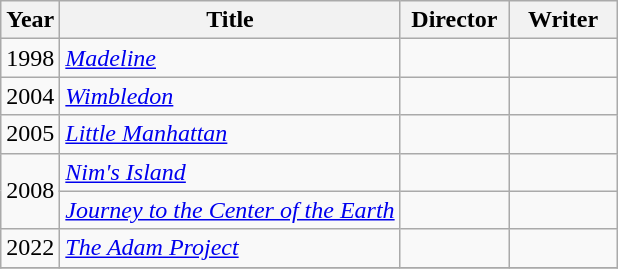<table class="wikitable">
<tr>
<th>Year</th>
<th>Title</th>
<th width=65>Director</th>
<th width=65>Writer</th>
</tr>
<tr>
<td>1998</td>
<td><em><a href='#'>Madeline</a></em></td>
<td></td>
<td></td>
</tr>
<tr>
<td>2004</td>
<td><em><a href='#'>Wimbledon</a></em></td>
<td></td>
<td></td>
</tr>
<tr>
<td>2005</td>
<td><em><a href='#'>Little Manhattan</a></em></td>
<td></td>
<td></td>
</tr>
<tr>
<td rowspan=2>2008</td>
<td><em><a href='#'>Nim's Island</a></em></td>
<td></td>
<td></td>
</tr>
<tr>
<td><em><a href='#'>Journey to the Center of the Earth</a></em></td>
<td></td>
<td></td>
</tr>
<tr>
<td>2022</td>
<td><em><a href='#'>The Adam Project</a></em></td>
<td></td>
<td></td>
</tr>
<tr>
</tr>
</table>
